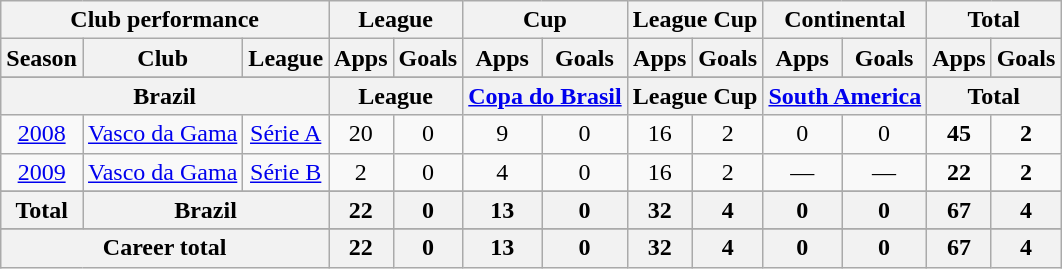<table class="wikitable" style="text-align:center">
<tr>
<th colspan=3>Club performance</th>
<th colspan=2>League</th>
<th colspan=2>Cup</th>
<th colspan=2>League Cup</th>
<th colspan=2>Continental</th>
<th colspan=2>Total</th>
</tr>
<tr>
<th>Season</th>
<th>Club</th>
<th>League</th>
<th>Apps</th>
<th>Goals</th>
<th>Apps</th>
<th>Goals</th>
<th>Apps</th>
<th>Goals</th>
<th>Apps</th>
<th>Goals</th>
<th>Apps</th>
<th>Goals</th>
</tr>
<tr>
</tr>
<tr>
<th colspan=3>Brazil</th>
<th colspan=2>League</th>
<th colspan=2><a href='#'>Copa do Brasil</a></th>
<th colspan=2>League Cup</th>
<th colspan=2><a href='#'>South America</a></th>
<th colspan=2>Total</th>
</tr>
<tr>
<td><a href='#'>2008</a></td>
<td rowspan="1"><a href='#'>Vasco da Gama</a></td>
<td rowspan="1"><a href='#'>Série A</a></td>
<td>20</td>
<td>0</td>
<td>9</td>
<td>0</td>
<td>16</td>
<td>2</td>
<td>0</td>
<td>0</td>
<td><strong>45</strong></td>
<td><strong>2</strong></td>
</tr>
<tr>
<td><a href='#'>2009</a></td>
<td rowspan="1"><a href='#'>Vasco da Gama</a></td>
<td rowspan="1"><a href='#'>Série B</a></td>
<td>2</td>
<td>0</td>
<td>4</td>
<td>0</td>
<td>16</td>
<td>2</td>
<td>—</td>
<td>—</td>
<td><strong>22</strong></td>
<td><strong>2</strong></td>
</tr>
<tr>
</tr>
<tr>
<th rowspan=1>Total</th>
<th colspan=2>Brazil</th>
<th><strong>22</strong></th>
<th><strong>0</strong></th>
<th>13</th>
<th>0</th>
<th>32</th>
<th>4</th>
<th>0</th>
<th>0</th>
<th><strong>67</strong></th>
<th><strong>4</strong></th>
</tr>
<tr>
</tr>
<tr>
<th colspan=3>Career total</th>
<th><strong>22</strong></th>
<th><strong>0</strong></th>
<th><strong>13</strong></th>
<th><strong>0</strong></th>
<th><strong>32</strong></th>
<th><strong>4</strong></th>
<th><strong>0</strong></th>
<th><strong>0</strong></th>
<th><strong>67</strong></th>
<th><strong>4</strong></th>
</tr>
</table>
